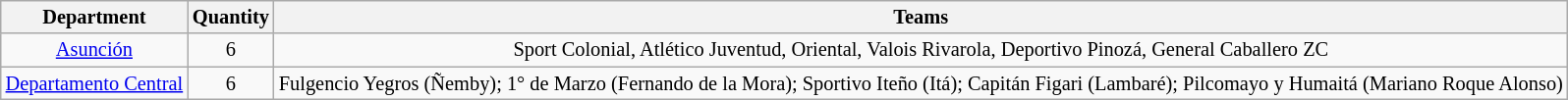<table class="wikitable" style="font-size:85%">
<tr>
<th>Department</th>
<th>Quantity</th>
<th>Teams</th>
</tr>
<tr align="center">
<td> <a href='#'>Asunción</a></td>
<td>6</td>
<td>Sport Colonial, Atlético Juventud, Oriental, Valois Rivarola, Deportivo Pinozá, General Caballero ZC</td>
</tr>
<tr align="center">
<td> <a href='#'>Departamento Central</a></td>
<td>6</td>
<td>Fulgencio Yegros (Ñemby); 1° de Marzo (Fernando de la Mora); Sportivo Iteño (Itá); Capitán Figari (Lambaré); Pilcomayo y Humaitá (Mariano Roque Alonso)</td>
</tr>
</table>
